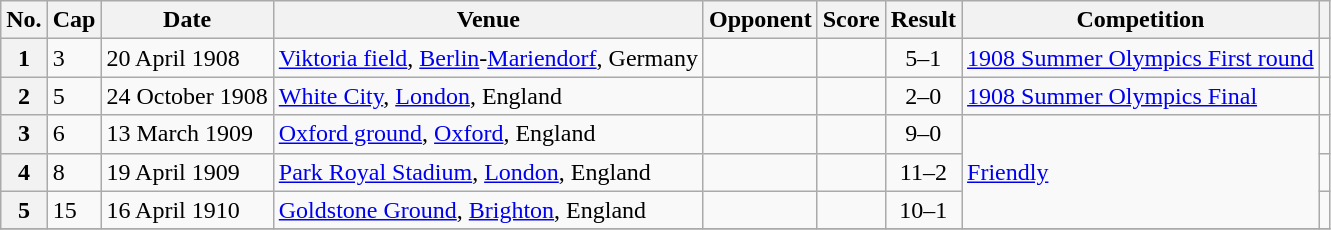<table class="wikitable plainrowheaders sortable">
<tr>
<th scope=col>No.</th>
<th scope=col>Cap</th>
<th scope=col>Date</th>
<th scope=col>Venue</th>
<th scope=col>Opponent</th>
<th scope=col>Score</th>
<th scope=col>Result</th>
<th scope=col>Competition</th>
<th scope=col class=unsortable></th>
</tr>
<tr>
<th scope=row>1</th>
<td>3</td>
<td>20 April 1908</td>
<td><a href='#'>Viktoria field</a>, <a href='#'>Berlin</a>-<a href='#'>Mariendorf</a>, Germany</td>
<td></td>
<td></td>
<td style="text-align:center;">5–1</td>
<td><a href='#'>1908 Summer Olympics First round</a></td>
<td></td>
</tr>
<tr>
<th scope=row>2</th>
<td>5</td>
<td>24 October 1908</td>
<td><a href='#'>White City</a>, <a href='#'>London</a>, England</td>
<td></td>
<td></td>
<td style="text-align:center;">2–0</td>
<td><a href='#'>1908 Summer Olympics Final</a></td>
<td></td>
</tr>
<tr>
<th scope=row>3</th>
<td>6</td>
<td>13 March 1909</td>
<td><a href='#'>Oxford ground</a>, <a href='#'>Oxford</a>, England</td>
<td></td>
<td></td>
<td style="text-align:center;">9–0</td>
<td rowspan=3><a href='#'>Friendly</a></td>
<td></td>
</tr>
<tr>
<th scope=row>4</th>
<td>8</td>
<td>19 April 1909</td>
<td><a href='#'>Park Royal Stadium</a>, <a href='#'>London</a>, England</td>
<td></td>
<td></td>
<td style="text-align:center;">11–2</td>
<td></td>
</tr>
<tr>
<th scope=row>5</th>
<td>15</td>
<td>16 April 1910</td>
<td><a href='#'>Goldstone Ground</a>, <a href='#'>Brighton</a>, England</td>
<td></td>
<td></td>
<td style="text-align:center;">10–1</td>
<td></td>
</tr>
<tr>
</tr>
</table>
